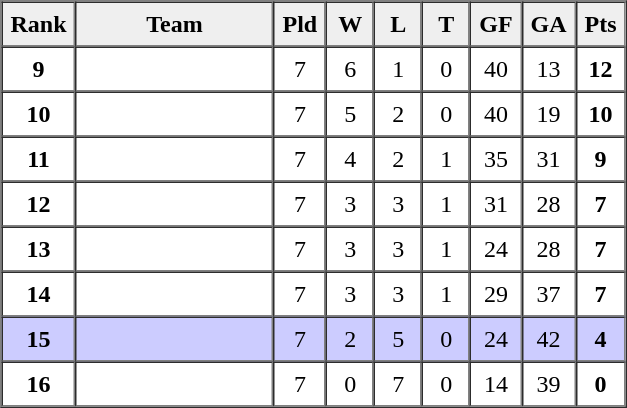<table border=1 cellpadding=5 cellspacing=0>
<tr>
<th bgcolor="#efefef" width="20">Rank</th>
<th bgcolor="#efefef" width="120">Team</th>
<th bgcolor="#efefef" width="20">Pld</th>
<th bgcolor="#efefef" width="20">W</th>
<th bgcolor="#efefef" width="20">L</th>
<th bgcolor="#efefef" width="20">T</th>
<th bgcolor="#efefef" width="20">GF</th>
<th bgcolor="#efefef" width="20">GA</th>
<th bgcolor="#efefef" width="20">Pts</th>
</tr>
<tr align=center>
<td><strong>9</strong></td>
<td align=left></td>
<td>7</td>
<td>6</td>
<td>1</td>
<td>0</td>
<td>40</td>
<td>13</td>
<td><strong>12</strong></td>
</tr>
<tr align=center>
<td><strong>10</strong></td>
<td align=left></td>
<td>7</td>
<td>5</td>
<td>2</td>
<td>0</td>
<td>40</td>
<td>19</td>
<td><strong>10</strong></td>
</tr>
<tr align=center>
<td><strong>11</strong></td>
<td align=left></td>
<td>7</td>
<td>4</td>
<td>2</td>
<td>1</td>
<td>35</td>
<td>31</td>
<td><strong>9</strong></td>
</tr>
<tr align=center>
<td><strong>12</strong></td>
<td align=left></td>
<td>7</td>
<td>3</td>
<td>3</td>
<td>1</td>
<td>31</td>
<td>28</td>
<td><strong>7</strong></td>
</tr>
<tr align=center>
<td><strong>13</strong></td>
<td align=left></td>
<td>7</td>
<td>3</td>
<td>3</td>
<td>1</td>
<td>24</td>
<td>28</td>
<td><strong>7</strong></td>
</tr>
<tr align=center>
<td><strong>14</strong></td>
<td align=left></td>
<td>7</td>
<td>3</td>
<td>3</td>
<td>1</td>
<td>29</td>
<td>37</td>
<td><strong>7</strong></td>
</tr>
<tr align=center bgcolor="ccccff">
<td><strong>15</strong></td>
<td align=left></td>
<td>7</td>
<td>2</td>
<td>5</td>
<td>0</td>
<td>24</td>
<td>42</td>
<td><strong>4</strong></td>
</tr>
<tr align=center>
<td><strong>16</strong></td>
<td align=left></td>
<td>7</td>
<td>0</td>
<td>7</td>
<td>0</td>
<td>14</td>
<td>39</td>
<td><strong>0</strong></td>
</tr>
</table>
